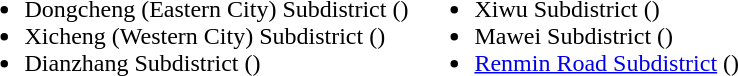<table>
<tr>
<td valign="top"><br><ul><li>Dongcheng (Eastern City) Subdistrict ()</li><li>Xicheng (Western City) Subdistrict ()</li><li>Dianzhang Subdistrict ()</li></ul></td>
<td valign="top"><br><ul><li>Xiwu Subdistrict ()</li><li>Mawei Subdistrict ()</li><li><a href='#'>Renmin Road Subdistrict</a> ()</li></ul></td>
</tr>
</table>
